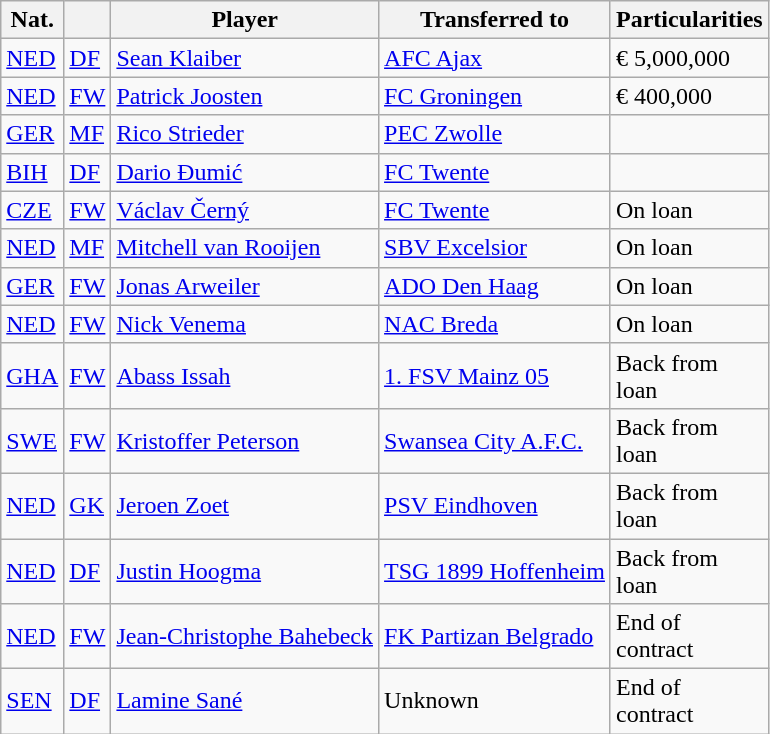<table class="wikitable plainrowheaders sortable">
<tr>
<th>Nat.</th>
<th></th>
<th scope=col>Player</th>
<th>Transferred to</th>
<th !scope=col; style="width: 65px;">Particularities</th>
</tr>
<tr>
<td><strong></strong> <a href='#'>NED</a></td>
<td><a href='#'>DF</a></td>
<td><a href='#'>Sean Klaiber</a></td>
<td><strong></strong> <a href='#'>AFC Ajax</a></td>
<td>€ 5,000,000</td>
</tr>
<tr>
<td><strong></strong> <a href='#'>NED</a></td>
<td><a href='#'>FW</a></td>
<td><a href='#'>Patrick Joosten</a></td>
<td><strong></strong> <a href='#'>FC Groningen</a></td>
<td>€ 400,000</td>
</tr>
<tr>
<td><strong></strong> <a href='#'>GER</a></td>
<td><a href='#'>MF</a></td>
<td><a href='#'>Rico Strieder</a></td>
<td><strong></strong> <a href='#'>PEC Zwolle</a></td>
<td></td>
</tr>
<tr>
<td><strong></strong> <a href='#'>BIH</a></td>
<td><a href='#'>DF</a></td>
<td><a href='#'>Dario Đumić</a></td>
<td><strong></strong> <a href='#'>FC Twente</a></td>
<td></td>
</tr>
<tr>
<td><strong></strong> <a href='#'>CZE</a></td>
<td><a href='#'>FW</a></td>
<td><a href='#'>Václav Černý</a></td>
<td><strong></strong> <a href='#'>FC Twente</a></td>
<td>On loan</td>
</tr>
<tr>
<td><strong></strong> <a href='#'>NED</a></td>
<td><a href='#'>MF</a></td>
<td><a href='#'>Mitchell van Rooijen</a></td>
<td><strong></strong> <a href='#'>SBV Excelsior</a></td>
<td>On loan</td>
</tr>
<tr>
<td><strong></strong> <a href='#'>GER</a></td>
<td><a href='#'>FW</a></td>
<td><a href='#'>Jonas Arweiler</a></td>
<td><strong></strong> <a href='#'>ADO Den Haag</a></td>
<td>On loan</td>
</tr>
<tr>
<td><strong></strong> <a href='#'>NED</a></td>
<td><a href='#'>FW</a></td>
<td><a href='#'>Nick Venema</a></td>
<td><strong></strong> <a href='#'>NAC Breda</a></td>
<td>On loan</td>
</tr>
<tr>
<td><strong></strong> <a href='#'>GHA</a></td>
<td><a href='#'>FW</a></td>
<td><a href='#'>Abass Issah</a></td>
<td><strong></strong> <a href='#'>1. FSV Mainz 05</a></td>
<td>Back from loan</td>
</tr>
<tr>
<td><strong></strong> <a href='#'>SWE</a></td>
<td><a href='#'>FW</a></td>
<td><a href='#'>Kristoffer Peterson</a></td>
<td><strong></strong> <a href='#'>Swansea City A.F.C.</a></td>
<td>Back from loan</td>
</tr>
<tr>
<td><strong></strong> <a href='#'>NED</a></td>
<td><a href='#'>GK</a></td>
<td><a href='#'>Jeroen Zoet</a></td>
<td><strong></strong> <a href='#'>PSV Eindhoven</a></td>
<td>Back from loan</td>
</tr>
<tr>
<td><strong></strong> <a href='#'>NED</a></td>
<td><a href='#'>DF</a></td>
<td><a href='#'>Justin Hoogma</a></td>
<td><strong></strong> <a href='#'>TSG 1899 Hoffenheim</a></td>
<td>Back from loan</td>
</tr>
<tr>
<td><strong></strong> <a href='#'>NED</a></td>
<td><a href='#'>FW</a></td>
<td><a href='#'>Jean-Christophe Bahebeck</a></td>
<td><strong></strong> <a href='#'>FK Partizan Belgrado</a></td>
<td>End of contract</td>
</tr>
<tr>
<td><strong></strong> <a href='#'>SEN</a></td>
<td><a href='#'>DF</a></td>
<td><a href='#'>Lamine Sané</a></td>
<td>Unknown</td>
<td>End of contract</td>
</tr>
</table>
